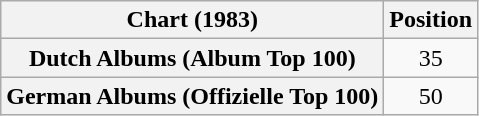<table class="wikitable sortable plainrowheaders" style="text-align:center">
<tr>
<th scope="col">Chart (1983)</th>
<th scope="col">Position</th>
</tr>
<tr>
<th scope="row">Dutch Albums (Album Top 100)</th>
<td>35</td>
</tr>
<tr>
<th scope="row">German Albums (Offizielle Top 100)</th>
<td>50</td>
</tr>
</table>
